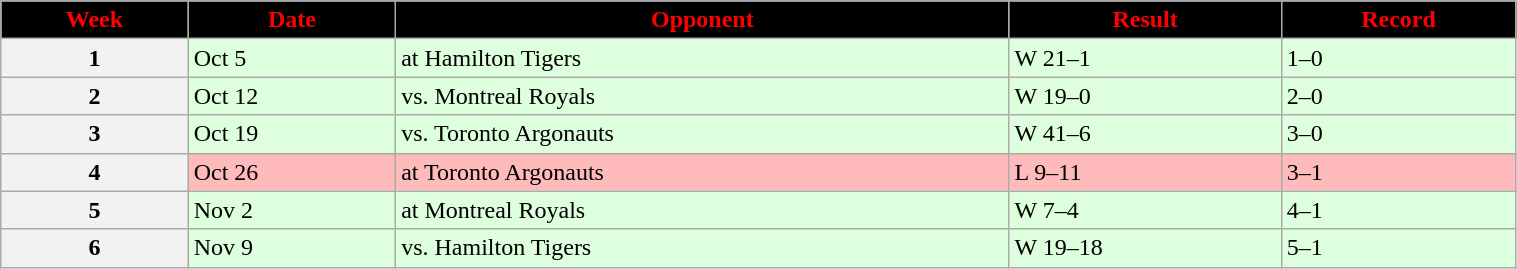<table class="wikitable" width="80%">
<tr align="center"  style="background:black;color:red;">
<td><strong>Week</strong></td>
<td><strong>Date</strong></td>
<td><strong>Opponent</strong></td>
<td><strong>Result</strong></td>
<td><strong>Record</strong></td>
</tr>
<tr style="background:#ddffdd">
<th>1</th>
<td>Oct 5</td>
<td>at Hamilton Tigers</td>
<td>W 21–1</td>
<td>1–0</td>
</tr>
<tr style="background:#ddffdd">
<th>2</th>
<td>Oct 12</td>
<td>vs. Montreal Royals</td>
<td>W 19–0</td>
<td>2–0</td>
</tr>
<tr style="background:#ddffdd">
<th>3</th>
<td>Oct 19</td>
<td>vs. Toronto Argonauts</td>
<td>W 41–6</td>
<td>3–0</td>
</tr>
<tr style="background:#ffbbbb">
<th>4</th>
<td>Oct 26</td>
<td>at Toronto Argonauts</td>
<td>L 9–11</td>
<td>3–1</td>
</tr>
<tr style="background:#ddffdd">
<th>5</th>
<td>Nov 2</td>
<td>at Montreal Royals</td>
<td>W 7–4</td>
<td>4–1</td>
</tr>
<tr style="background:#ddffdd">
<th>6</th>
<td>Nov 9</td>
<td>vs. Hamilton Tigers</td>
<td>W 19–18</td>
<td>5–1</td>
</tr>
</table>
